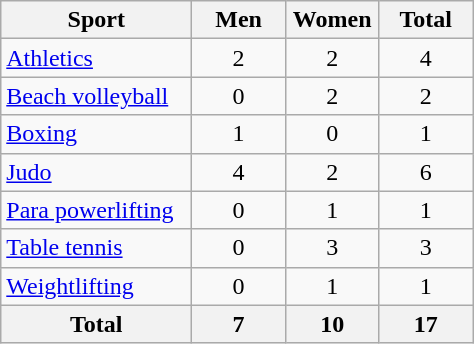<table class="wikitable sortable" style="text-align:center;">
<tr>
<th width=120>Sport</th>
<th width=55>Men</th>
<th width=55>Women</th>
<th width=55>Total</th>
</tr>
<tr>
<td align=left><a href='#'>Athletics</a></td>
<td>2</td>
<td>2</td>
<td>4</td>
</tr>
<tr>
<td align=left><a href='#'>Beach volleyball</a></td>
<td>0</td>
<td>2</td>
<td>2</td>
</tr>
<tr>
<td align=left><a href='#'>Boxing</a></td>
<td>1</td>
<td>0</td>
<td>1</td>
</tr>
<tr>
<td align=left><a href='#'>Judo</a></td>
<td>4</td>
<td>2</td>
<td>6</td>
</tr>
<tr>
<td align=left><a href='#'>Para powerlifting</a></td>
<td>0</td>
<td>1</td>
<td>1</td>
</tr>
<tr>
<td align=left><a href='#'>Table tennis</a></td>
<td>0</td>
<td>3</td>
<td>3</td>
</tr>
<tr>
<td align=left><a href='#'>Weightlifting</a></td>
<td>0</td>
<td>1</td>
<td>1</td>
</tr>
<tr>
<th>Total</th>
<th>7</th>
<th>10</th>
<th>17</th>
</tr>
</table>
